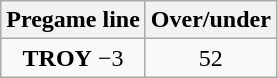<table class="wikitable">
<tr align="center">
<th style=>Pregame line</th>
<th style=>Over/under</th>
</tr>
<tr align="center">
<td><strong>TROY</strong> −3</td>
<td>52</td>
</tr>
</table>
